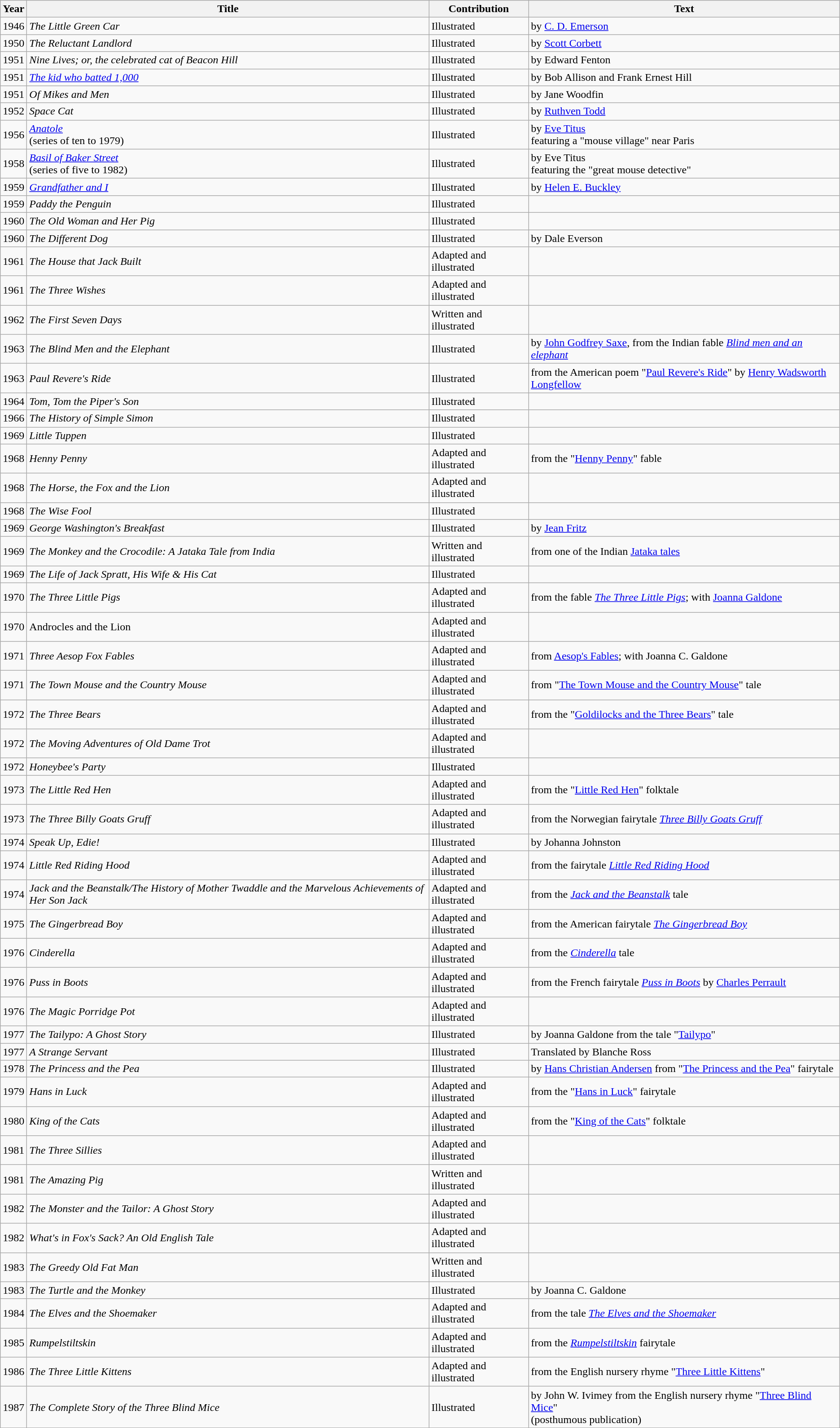<table class="wikitable sortable" border="1">
<tr>
<th>Year</th>
<th>Title</th>
<th>Contribution</th>
<th class="unsortable">Text</th>
</tr>
<tr>
<td>1946</td>
<td><em>The Little Green Car</em></td>
<td>Illustrated</td>
<td>by <a href='#'>C. D. Emerson</a></td>
</tr>
<tr>
<td>1950</td>
<td><em>The Reluctant Landlord</em></td>
<td>Illustrated</td>
<td>by <a href='#'>Scott Corbett</a></td>
</tr>
<tr>
<td>1951</td>
<td><em>Nine Lives; or, the celebrated cat of Beacon Hill</em></td>
<td>Illustrated</td>
<td>by Edward Fenton</td>
</tr>
<tr>
<td>1951</td>
<td><em><a href='#'>The kid who batted 1,000</a></em></td>
<td>Illustrated</td>
<td>by Bob Allison and Frank Ernest Hill</td>
</tr>
<tr>
<td>1951</td>
<td><em>Of Mikes and Men</em></td>
<td>Illustrated</td>
<td>by Jane Woodfin</td>
</tr>
<tr>
<td>1952</td>
<td><em>Space Cat</em></td>
<td>Illustrated</td>
<td>by <a href='#'>Ruthven Todd</a></td>
</tr>
<tr>
<td>1956</td>
<td><em><a href='#'>Anatole</a></em> <br>(series of ten to 1979)</td>
<td>Illustrated</td>
<td>by <a href='#'>Eve Titus</a> <br>featuring a "mouse village" near Paris</td>
</tr>
<tr>
<td>1958</td>
<td><em><a href='#'>Basil of Baker Street</a></em> <br>(series of five to 1982)</td>
<td>Illustrated</td>
<td>by Eve Titus <br>featuring the "great mouse detective"</td>
</tr>
<tr>
<td>1959</td>
<td><em><a href='#'>Grandfather and I</a></em></td>
<td>Illustrated</td>
<td>by <a href='#'>Helen E. Buckley</a></td>
</tr>
<tr>
<td>1959</td>
<td><em>Paddy the Penguin</em></td>
<td>Illustrated</td>
<td></td>
</tr>
<tr>
<td>1960</td>
<td><em>The Old Woman and Her Pig</em></td>
<td>Illustrated</td>
<td></td>
</tr>
<tr>
<td>1960</td>
<td><em>The Different Dog</em></td>
<td>Illustrated</td>
<td>by Dale Everson</td>
</tr>
<tr>
<td>1961</td>
<td><em>The House that Jack Built</em></td>
<td>Adapted and illustrated</td>
<td></td>
</tr>
<tr>
<td>1961</td>
<td><em>The Three Wishes</em></td>
<td>Adapted and illustrated</td>
<td></td>
</tr>
<tr>
<td>1962</td>
<td><em>The First Seven Days</em></td>
<td>Written and illustrated</td>
<td></td>
</tr>
<tr>
<td>1963</td>
<td><em>The Blind Men and the Elephant</em></td>
<td>Illustrated</td>
<td>by <a href='#'>John Godfrey Saxe</a>, from the Indian fable <em><a href='#'>Blind men and an elephant</a></em></td>
</tr>
<tr>
<td>1963</td>
<td><em>Paul Revere's Ride</em></td>
<td>Illustrated</td>
<td>from the American poem "<a href='#'>Paul Revere's Ride</a>" by <a href='#'>Henry Wadsworth Longfellow</a></td>
</tr>
<tr>
<td>1964</td>
<td><em>Tom, Tom the Piper's Son</em></td>
<td>Illustrated</td>
<td></td>
</tr>
<tr>
<td>1966</td>
<td><em>The History of Simple Simon</em></td>
<td>Illustrated</td>
<td></td>
</tr>
<tr>
<td>1969</td>
<td><em>Little Tuppen</em></td>
<td>Illustrated</td>
<td></td>
</tr>
<tr>
<td>1968</td>
<td><em>Henny Penny</em></td>
<td>Adapted and illustrated</td>
<td>from the "<a href='#'>Henny Penny</a>" fable</td>
</tr>
<tr>
<td>1968</td>
<td><em>The Horse, the Fox and the Lion</em></td>
<td>Adapted and illustrated</td>
<td></td>
</tr>
<tr>
<td>1968</td>
<td><em>The Wise Fool</em></td>
<td>Illustrated</td>
<td></td>
</tr>
<tr>
<td>1969</td>
<td><em>George Washington's Breakfast</em></td>
<td>Illustrated</td>
<td>by <a href='#'>Jean Fritz</a></td>
</tr>
<tr>
<td>1969</td>
<td><em>The Monkey and the Crocodile: A Jataka Tale from India</em></td>
<td>Written and illustrated</td>
<td>from one of the Indian <a href='#'>Jataka tales</a></td>
</tr>
<tr>
<td>1969</td>
<td><em>The Life of Jack Spratt, His Wife & His Cat</em></td>
<td>Illustrated</td>
<td></td>
</tr>
<tr>
<td>1970</td>
<td><em>The Three Little Pigs</em></td>
<td>Adapted and illustrated</td>
<td>from the fable <em><a href='#'>The Three Little Pigs</a></em>; with <a href='#'>Joanna Galdone</a></td>
</tr>
<tr>
<td>1970</td>
<td>Androcles and the Lion</td>
<td>Adapted and illustrated</td>
<td></td>
</tr>
<tr>
<td>1971</td>
<td><em>Three Aesop Fox Fables</em></td>
<td>Adapted and illustrated</td>
<td>from <a href='#'>Aesop's Fables</a>; with Joanna C. Galdone</td>
</tr>
<tr>
<td>1971</td>
<td><em>The Town Mouse and the Country Mouse</em></td>
<td>Adapted and illustrated</td>
<td>from "<a href='#'>The Town Mouse and the Country Mouse</a>" tale</td>
</tr>
<tr>
<td>1972</td>
<td><em>The Three Bears</em> </td>
<td>Adapted and illustrated</td>
<td>from the "<a href='#'>Goldilocks and the Three Bears</a>" tale</td>
</tr>
<tr>
<td>1972</td>
<td><em>The Moving Adventures of Old Dame Trot</em></td>
<td>Adapted and illustrated</td>
<td></td>
</tr>
<tr>
<td>1972</td>
<td><em>Honeybee's Party</em></td>
<td>Illustrated</td>
<td></td>
</tr>
<tr>
<td>1973</td>
<td><em>The Little Red Hen</em> </td>
<td>Adapted and illustrated</td>
<td>from the "<a href='#'>Little Red Hen</a>" folktale</td>
</tr>
<tr>
<td>1973</td>
<td><em>The Three Billy Goats Gruff</em> </td>
<td>Adapted and illustrated</td>
<td>from the Norwegian fairytale <em><a href='#'>Three Billy Goats Gruff</a></em></td>
</tr>
<tr>
<td>1974</td>
<td><em>Speak Up, Edie!</em></td>
<td>Illustrated</td>
<td>by Johanna Johnston</td>
</tr>
<tr>
<td>1974</td>
<td><em>Little Red Riding Hood</em> </td>
<td>Adapted and illustrated</td>
<td>from the fairytale <em><a href='#'>Little Red Riding Hood</a></em></td>
</tr>
<tr>
<td>1974</td>
<td><em>Jack and the Beanstalk/The History of Mother Twaddle and the Marvelous Achievements of Her Son Jack</em></td>
<td>Adapted and illustrated</td>
<td>from the <em><a href='#'>Jack and the Beanstalk</a></em> tale</td>
</tr>
<tr>
<td>1975</td>
<td><em>The Gingerbread Boy</em> </td>
<td>Adapted and illustrated</td>
<td>from the American fairytale <em><a href='#'>The Gingerbread Boy</a></em></td>
</tr>
<tr>
<td>1976</td>
<td><em>Cinderella</em></td>
<td>Adapted and illustrated</td>
<td>from the <em><a href='#'>Cinderella</a></em> tale</td>
</tr>
<tr>
<td>1976</td>
<td><em>Puss in Boots</em> </td>
<td>Adapted and illustrated</td>
<td>from the French fairytale <em><a href='#'>Puss in Boots</a></em> by <a href='#'>Charles Perrault</a></td>
</tr>
<tr>
<td>1976</td>
<td><em>The Magic Porridge Pot</em></td>
<td>Adapted and illustrated</td>
<td></td>
</tr>
<tr>
<td>1977</td>
<td><em>The Tailypo: A Ghost Story</em></td>
<td>Illustrated</td>
<td>by Joanna Galdone from the tale "<a href='#'>Tailypo</a>"</td>
</tr>
<tr>
<td>1977</td>
<td><em>A Strange Servant</em></td>
<td>Illustrated</td>
<td>Translated by Blanche Ross</td>
</tr>
<tr>
<td>1978</td>
<td><em>The Princess and the Pea</em></td>
<td>Illustrated</td>
<td>by <a href='#'>Hans Christian Andersen</a> from "<a href='#'>The Princess and the Pea</a>" fairytale</td>
</tr>
<tr>
<td>1979</td>
<td><em>Hans in Luck</em></td>
<td>Adapted and illustrated</td>
<td>from the "<a href='#'>Hans in Luck</a>" fairytale</td>
</tr>
<tr>
<td>1980</td>
<td><em>King of the Cats</em></td>
<td>Adapted and illustrated</td>
<td>from the "<a href='#'>King of the Cats</a>" folktale</td>
</tr>
<tr>
<td>1981</td>
<td><em>The Three Sillies</em></td>
<td>Adapted and illustrated</td>
<td></td>
</tr>
<tr>
<td>1981</td>
<td><em>The Amazing Pig</em></td>
<td>Written and illustrated</td>
<td></td>
</tr>
<tr>
<td>1982</td>
<td><em>The Monster and the Tailor: A Ghost Story</em></td>
<td>Adapted and illustrated</td>
<td></td>
</tr>
<tr>
<td>1982</td>
<td><em>What's in Fox's Sack? An Old English Tale</em></td>
<td>Adapted and illustrated</td>
<td></td>
</tr>
<tr>
<td>1983</td>
<td><em>The Greedy Old Fat Man</em></td>
<td>Written and illustrated</td>
<td></td>
</tr>
<tr>
<td>1983</td>
<td><em>The Turtle and the Monkey</em></td>
<td>Illustrated</td>
<td>by Joanna C. Galdone</td>
</tr>
<tr>
<td>1984</td>
<td><em>The Elves and the Shoemaker</em></td>
<td>Adapted and illustrated</td>
<td>from the tale <em><a href='#'>The Elves and the Shoemaker</a></em></td>
</tr>
<tr>
<td>1985</td>
<td><em>Rumpelstiltskin</em> </td>
<td>Adapted and illustrated</td>
<td>from the <em><a href='#'>Rumpelstiltskin</a></em> fairytale</td>
</tr>
<tr>
<td>1986</td>
<td><em>The Three Little Kittens</em></td>
<td>Adapted and illustrated</td>
<td>from the English nursery rhyme "<a href='#'>Three Little Kittens</a>"</td>
</tr>
<tr>
<td>1987</td>
<td><em>The Complete Story of the Three Blind Mice</em></td>
<td>Illustrated</td>
<td>by John W. Ivimey from the English nursery rhyme "<a href='#'>Three Blind Mice</a>"<br>(posthumous publication)</td>
</tr>
</table>
